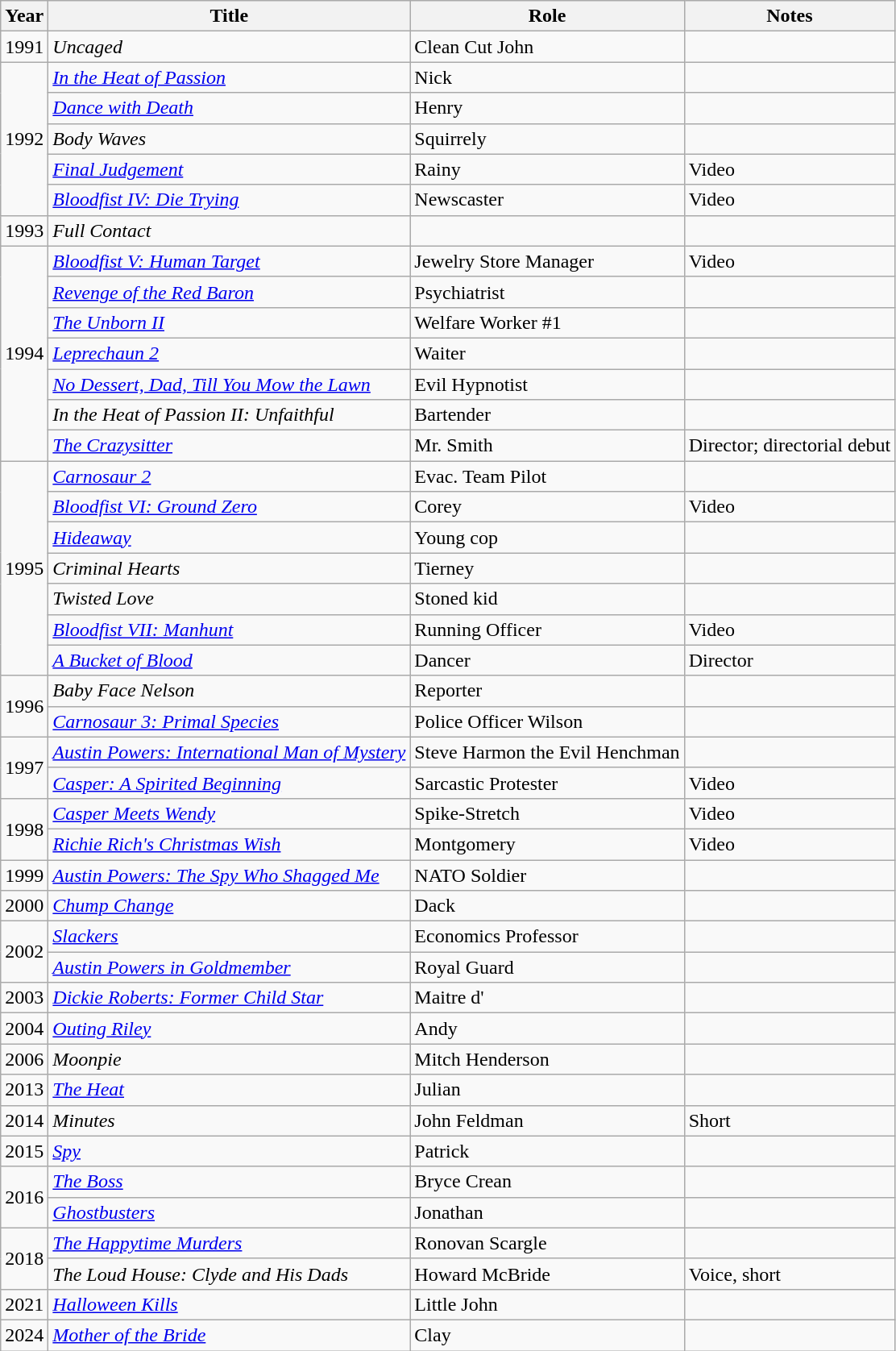<table class="wikitable">
<tr>
<th scope="col">Year</th>
<th scope="col">Title</th>
<th scope="col">Role</th>
<th scope="col">Notes</th>
</tr>
<tr>
<td>1991</td>
<td><em>Uncaged</em></td>
<td>Clean Cut John</td>
<td></td>
</tr>
<tr>
<td rowspan="5">1992</td>
<td><em><a href='#'>In the Heat of Passion</a></em></td>
<td>Nick</td>
<td></td>
</tr>
<tr>
<td><em><a href='#'>Dance with Death</a></em></td>
<td>Henry</td>
<td></td>
</tr>
<tr>
<td><em>Body Waves</em></td>
<td>Squirrely</td>
<td></td>
</tr>
<tr>
<td><em><a href='#'>Final Judgement</a></em></td>
<td>Rainy</td>
<td>Video</td>
</tr>
<tr>
<td><em><a href='#'>Bloodfist IV: Die Trying</a></em></td>
<td>Newscaster</td>
<td>Video</td>
</tr>
<tr>
<td>1993</td>
<td><em>Full Contact</em></td>
<td></td>
<td></td>
</tr>
<tr>
<td rowspan="7">1994</td>
<td><em><a href='#'>Bloodfist V: Human Target</a></em></td>
<td>Jewelry Store Manager</td>
<td>Video</td>
</tr>
<tr>
<td><em><a href='#'>Revenge of the Red Baron</a></em></td>
<td>Psychiatrist</td>
<td></td>
</tr>
<tr>
<td><em><a href='#'>The Unborn II</a></em></td>
<td>Welfare Worker #1</td>
<td></td>
</tr>
<tr>
<td><em><a href='#'>Leprechaun 2</a></em></td>
<td>Waiter</td>
<td></td>
</tr>
<tr>
<td><em><a href='#'>No Dessert, Dad, Till You Mow the Lawn</a></em></td>
<td>Evil Hypnotist</td>
<td></td>
</tr>
<tr>
<td><em>In the Heat of Passion II: Unfaithful</em></td>
<td>Bartender</td>
<td></td>
</tr>
<tr>
<td><em><a href='#'>The Crazysitter</a></em></td>
<td>Mr. Smith</td>
<td>Director; directorial debut</td>
</tr>
<tr>
<td rowspan="7">1995</td>
<td><em><a href='#'>Carnosaur 2</a></em></td>
<td>Evac. Team Pilot</td>
<td></td>
</tr>
<tr>
<td><em><a href='#'>Bloodfist VI: Ground Zero</a></em></td>
<td>Corey</td>
<td>Video</td>
</tr>
<tr>
<td><em><a href='#'>Hideaway</a></em></td>
<td>Young cop</td>
<td></td>
</tr>
<tr>
<td><em>Criminal Hearts</em></td>
<td>Tierney</td>
<td></td>
</tr>
<tr>
<td><em>Twisted Love</em></td>
<td>Stoned kid</td>
<td></td>
</tr>
<tr>
<td><em><a href='#'>Bloodfist VII: Manhunt</a></em></td>
<td>Running Officer</td>
<td>Video</td>
</tr>
<tr>
<td><em><a href='#'>A Bucket of Blood</a></em></td>
<td>Dancer</td>
<td>Director</td>
</tr>
<tr>
<td rowspan="2">1996</td>
<td><em>Baby Face Nelson</em></td>
<td>Reporter</td>
<td></td>
</tr>
<tr>
<td><em><a href='#'>Carnosaur 3: Primal Species</a></em></td>
<td>Police Officer Wilson</td>
<td></td>
</tr>
<tr>
<td rowspan="2">1997</td>
<td><em><a href='#'>Austin Powers: International Man of Mystery</a></em></td>
<td>Steve Harmon the Evil Henchman</td>
<td></td>
</tr>
<tr>
<td><em><a href='#'>Casper: A Spirited Beginning</a></em></td>
<td>Sarcastic Protester</td>
<td>Video</td>
</tr>
<tr>
<td rowspan="2">1998</td>
<td><em><a href='#'>Casper Meets Wendy</a></em></td>
<td>Spike-Stretch</td>
<td>Video</td>
</tr>
<tr>
<td><em><a href='#'>Richie Rich's Christmas Wish</a></em></td>
<td>Montgomery</td>
<td>Video</td>
</tr>
<tr>
<td>1999</td>
<td><em><a href='#'>Austin Powers: The Spy Who Shagged Me</a></em></td>
<td>NATO Soldier</td>
<td></td>
</tr>
<tr>
<td>2000</td>
<td><em><a href='#'>Chump Change</a></em></td>
<td>Dack</td>
<td></td>
</tr>
<tr>
<td rowspan="2">2002</td>
<td><em><a href='#'>Slackers</a></em></td>
<td>Economics Professor</td>
<td></td>
</tr>
<tr>
<td><em><a href='#'>Austin Powers in Goldmember</a></em></td>
<td>Royal Guard</td>
<td></td>
</tr>
<tr>
<td>2003</td>
<td><em><a href='#'>Dickie Roberts: Former Child Star</a></em></td>
<td>Maitre d'</td>
<td></td>
</tr>
<tr>
<td>2004</td>
<td><em><a href='#'>Outing Riley</a></em></td>
<td>Andy</td>
<td></td>
</tr>
<tr>
<td>2006</td>
<td><em>Moonpie</em></td>
<td>Mitch Henderson</td>
<td></td>
</tr>
<tr>
<td>2013</td>
<td><em><a href='#'>The Heat</a></em></td>
<td>Julian</td>
<td></td>
</tr>
<tr>
<td>2014</td>
<td><em>Minutes</em></td>
<td>John Feldman</td>
<td>Short</td>
</tr>
<tr>
<td>2015</td>
<td><em><a href='#'>Spy</a></em></td>
<td>Patrick</td>
<td></td>
</tr>
<tr>
<td rowspan="2">2016</td>
<td><em><a href='#'>The Boss</a></em></td>
<td>Bryce Crean</td>
<td></td>
</tr>
<tr>
<td><em><a href='#'>Ghostbusters</a></em></td>
<td>Jonathan</td>
<td></td>
</tr>
<tr>
<td rowspan="2">2018</td>
<td><em><a href='#'>The Happytime Murders</a></em></td>
<td>Ronovan Scargle</td>
<td></td>
</tr>
<tr>
<td><em>The Loud House: Clyde and His Dads</em></td>
<td>Howard McBride</td>
<td>Voice, short</td>
</tr>
<tr>
<td>2021</td>
<td><em><a href='#'>Halloween Kills</a></em></td>
<td>Little John</td>
<td></td>
</tr>
<tr>
<td>2024</td>
<td><em><a href='#'>Mother of the Bride</a></em></td>
<td>Clay</td>
<td></td>
</tr>
</table>
